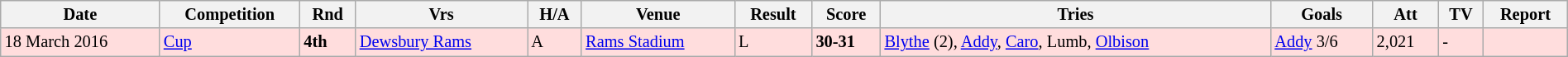<table class="wikitable"  style="font-size:85%; width:100%;">
<tr>
<th>Date</th>
<th>Competition</th>
<th>Rnd</th>
<th>Vrs</th>
<th>H/A</th>
<th>Venue</th>
<th>Result</th>
<th>Score</th>
<th>Tries</th>
<th>Goals</th>
<th>Att</th>
<th>TV</th>
<th>Report</th>
</tr>
<tr style="background:#ffdddd;" width=20|>
<td>18 March 2016</td>
<td><a href='#'>Cup</a></td>
<td><strong>4th</strong></td>
<td><a href='#'>Dewsbury Rams</a></td>
<td>A</td>
<td><a href='#'>Rams Stadium</a></td>
<td>L</td>
<td><strong>30-31</strong></td>
<td><a href='#'>Blythe</a> (2), <a href='#'>Addy</a>, <a href='#'>Caro</a>, Lumb, <a href='#'>Olbison</a></td>
<td><a href='#'>Addy</a> 3/6</td>
<td>2,021</td>
<td>-</td>
<td></td>
</tr>
</table>
